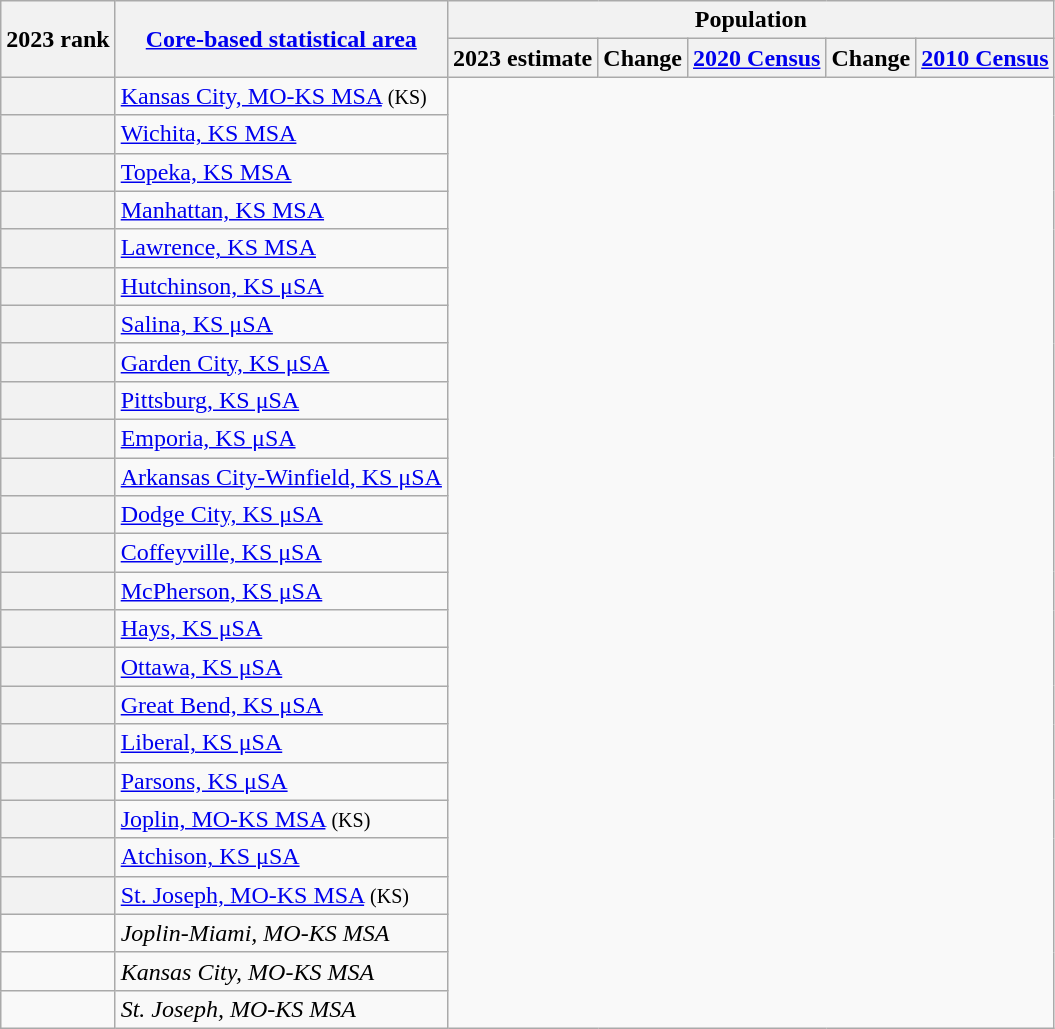<table class="wikitable sortable">
<tr>
<th scope=col rowspan=2>2023 rank</th>
<th scope=col rowspan=2><a href='#'>Core-based statistical area</a></th>
<th colspan=5>Population</th>
</tr>
<tr>
<th scope=col>2023 estimate</th>
<th scope=col>Change</th>
<th scope=col><a href='#'>2020 Census</a></th>
<th scope=col>Change</th>
<th scope=col><a href='#'>2010 Census</a></th>
</tr>
<tr>
<th scope=row></th>
<td><a href='#'>Kansas City, MO-KS MSA</a> <small>(KS)</small><br></td>
</tr>
<tr>
<th scope=row></th>
<td><a href='#'>Wichita, KS MSA</a><br></td>
</tr>
<tr>
<th scope=row></th>
<td><a href='#'>Topeka, KS MSA</a><br></td>
</tr>
<tr>
<th scope=row></th>
<td><a href='#'>Manhattan, KS MSA</a><br></td>
</tr>
<tr>
<th scope=row></th>
<td><a href='#'>Lawrence, KS MSA</a><br></td>
</tr>
<tr>
<th scope=row></th>
<td><a href='#'>Hutchinson, KS μSA</a><br></td>
</tr>
<tr>
<th scope=row></th>
<td><a href='#'>Salina, KS μSA</a><br></td>
</tr>
<tr>
<th scope=row></th>
<td><a href='#'>Garden City, KS μSA</a><br></td>
</tr>
<tr>
<th scope=row></th>
<td><a href='#'>Pittsburg, KS μSA</a><br></td>
</tr>
<tr>
<th scope=row></th>
<td><a href='#'>Emporia, KS μSA</a><br></td>
</tr>
<tr>
<th scope=row></th>
<td><a href='#'>Arkansas City-Winfield, KS μSA</a><br></td>
</tr>
<tr>
<th scope=row></th>
<td><a href='#'>Dodge City, KS μSA</a><br></td>
</tr>
<tr>
<th scope=row></th>
<td><a href='#'>Coffeyville, KS μSA</a><br></td>
</tr>
<tr>
<th scope=row></th>
<td><a href='#'>McPherson, KS μSA</a><br></td>
</tr>
<tr>
<th scope=row></th>
<td><a href='#'>Hays, KS μSA</a><br></td>
</tr>
<tr>
<th scope=row></th>
<td><a href='#'>Ottawa, KS μSA</a><br></td>
</tr>
<tr>
<th scope=row></th>
<td><a href='#'>Great Bend, KS μSA</a><br></td>
</tr>
<tr>
<th scope=row></th>
<td><a href='#'>Liberal, KS μSA</a><br></td>
</tr>
<tr>
<th scope=row></th>
<td><a href='#'>Parsons, KS μSA</a><br></td>
</tr>
<tr>
<th scope=row></th>
<td><a href='#'>Joplin, MO-KS MSA</a> <small>(KS)</small><br></td>
</tr>
<tr>
<th scope=row></th>
<td><a href='#'>Atchison, KS μSA</a><br></td>
</tr>
<tr>
<th scope=row></th>
<td><a href='#'>St. Joseph, MO-KS MSA</a> <small>(KS)</small><br></td>
</tr>
<tr>
<td></td>
<td><em><span>Joplin-Miami, MO-KS MSA</span></em><br></td>
</tr>
<tr>
<td></td>
<td><em><span>Kansas City, MO-KS MSA</span></em><br></td>
</tr>
<tr>
<td></td>
<td><em><span>St. Joseph, MO-KS MSA</span></em><br></td>
</tr>
</table>
